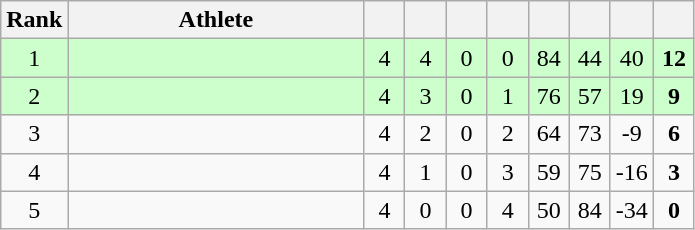<table class=wikitable style="text-align:center">
<tr>
<th width=20>Rank</th>
<th width=190>Athlete</th>
<th width=20></th>
<th width=20></th>
<th width=20></th>
<th width=20></th>
<th width=20></th>
<th width=20></th>
<th width=20></th>
<th width=20></th>
</tr>
<tr bgcolor="#ccffcc">
<td>1</td>
<td align=left></td>
<td>4</td>
<td>4</td>
<td>0</td>
<td>0</td>
<td>84</td>
<td>44</td>
<td>40</td>
<td><strong>12</strong></td>
</tr>
<tr bgcolor="#ccffcc">
<td>2</td>
<td align=left></td>
<td>4</td>
<td>3</td>
<td>0</td>
<td>1</td>
<td>76</td>
<td>57</td>
<td>19</td>
<td><strong>9</strong></td>
</tr>
<tr>
<td>3</td>
<td align=left></td>
<td>4</td>
<td>2</td>
<td>0</td>
<td>2</td>
<td>64</td>
<td>73</td>
<td>-9</td>
<td><strong>6</strong></td>
</tr>
<tr>
<td>4</td>
<td align=left></td>
<td>4</td>
<td>1</td>
<td>0</td>
<td>3</td>
<td>59</td>
<td>75</td>
<td>-16</td>
<td><strong>3</strong></td>
</tr>
<tr>
<td>5</td>
<td align=left></td>
<td>4</td>
<td>0</td>
<td>0</td>
<td>4</td>
<td>50</td>
<td>84</td>
<td>-34</td>
<td><strong>0</strong></td>
</tr>
</table>
